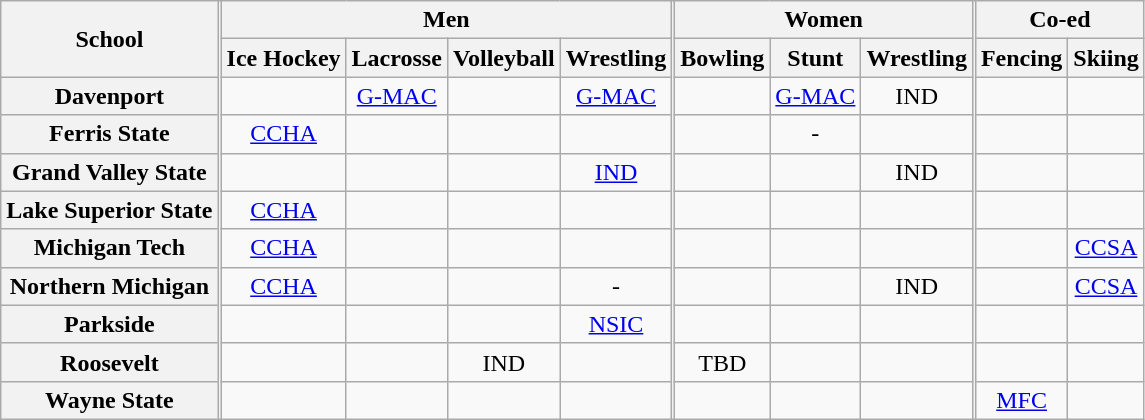<table class="wikitable" style="text-align:center">
<tr>
<th rowspan=2>School</th>
<th rowspan=11 width=1 style="padding:0"></th>
<th colspan=4>Men</th>
<th rowspan=11 width=1 style="padding:0"></th>
<th colspan=3>Women</th>
<th rowspan=11 width=1 style="padding:0"></th>
<th colspan=2>Co-ed</th>
</tr>
<tr>
<th>Ice Hockey</th>
<th>Lacrosse</th>
<th>Volleyball</th>
<th>Wrestling</th>
<th>Bowling</th>
<th>Stunt</th>
<th>Wrestling</th>
<th>Fencing</th>
<th>Skiing</th>
</tr>
<tr>
<th scope="row" align=left>Davenport</th>
<td></td>
<td><a href='#'>G-MAC</a></td>
<td></td>
<td><a href='#'>G-MAC</a></td>
<td></td>
<td><a href='#'>G-MAC</a></td>
<td>IND</td>
<td></td>
<td></td>
</tr>
<tr>
<th scope="row" align=left>Ferris State</th>
<td><a href='#'>CCHA</a></td>
<td></td>
<td></td>
<td></td>
<td></td>
<td>-</td>
<td></td>
<td></td>
<td></td>
</tr>
<tr>
<th scope="row" align=left>Grand Valley State</th>
<td></td>
<td></td>
<td></td>
<td><a href='#'>IND</a></td>
<td></td>
<td></td>
<td>IND</td>
<td></td>
<td></td>
</tr>
<tr>
<th scope="row" align=left>Lake Superior State</th>
<td><a href='#'>CCHA</a></td>
<td></td>
<td></td>
<td></td>
<td></td>
<td></td>
<td></td>
<td></td>
<td></td>
</tr>
<tr>
<th scope="row" align=left>Michigan Tech</th>
<td><a href='#'>CCHA</a></td>
<td></td>
<td></td>
<td></td>
<td></td>
<td></td>
<td></td>
<td></td>
<td><a href='#'>CCSA</a></td>
</tr>
<tr>
<th scope="row" align=left>Northern Michigan</th>
<td><a href='#'>CCHA</a></td>
<td></td>
<td></td>
<td>-</td>
<td></td>
<td></td>
<td>IND</td>
<td></td>
<td><a href='#'>CCSA</a></td>
</tr>
<tr>
<th scope="row" align=left>Parkside</th>
<td></td>
<td></td>
<td></td>
<td><a href='#'>NSIC</a></td>
<td></td>
<td></td>
<td></td>
<td></td>
<td></td>
</tr>
<tr>
<th scope="row" align=center><strong>Roosevelt</strong></th>
<td></td>
<td></td>
<td>IND</td>
<td></td>
<td>TBD</td>
<td></td>
<td></td>
<td></td>
<td></td>
</tr>
<tr>
<th scope="row" align=left>Wayne State</th>
<td></td>
<td></td>
<td></td>
<td></td>
<td></td>
<td></td>
<td></td>
<td><a href='#'>MFC</a></td>
<td></td>
</tr>
</table>
